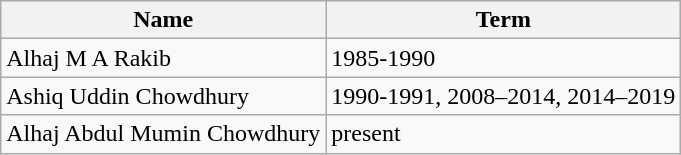<table class="wikitable">
<tr>
<th>Name</th>
<th>Term</th>
</tr>
<tr>
<td>Alhaj M A Rakib</td>
<td>1985-1990</td>
</tr>
<tr>
<td>Ashiq Uddin Chowdhury</td>
<td>1990-1991, 2008–2014, 2014–2019</td>
</tr>
<tr>
<td>Alhaj Abdul Mumin Chowdhury</td>
<td>present</td>
</tr>
</table>
